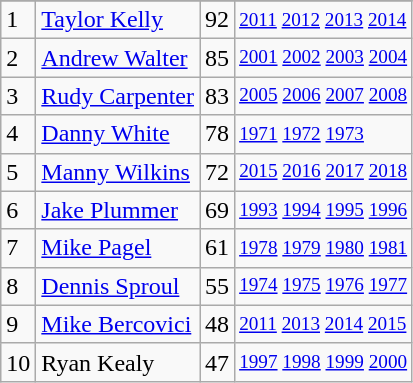<table class="wikitable">
<tr>
</tr>
<tr>
<td>1</td>
<td><a href='#'>Taylor Kelly</a></td>
<td><abbr>92</abbr></td>
<td style="font-size:80%;"><a href='#'>2011</a> <a href='#'>2012</a> <a href='#'>2013</a> <a href='#'>2014</a></td>
</tr>
<tr>
<td>2</td>
<td><a href='#'>Andrew Walter</a></td>
<td><abbr>85</abbr></td>
<td style="font-size:80%;"><a href='#'>2001</a> <a href='#'>2002</a> <a href='#'>2003</a> <a href='#'>2004</a></td>
</tr>
<tr>
<td>3</td>
<td><a href='#'>Rudy Carpenter</a></td>
<td><abbr>83</abbr></td>
<td style="font-size:80%;"><a href='#'>2005</a> <a href='#'>2006</a> <a href='#'>2007</a> <a href='#'>2008</a></td>
</tr>
<tr>
<td>4</td>
<td><a href='#'>Danny White</a></td>
<td><abbr>78</abbr></td>
<td style="font-size:80%;"><a href='#'>1971</a> <a href='#'>1972</a> <a href='#'>1973</a></td>
</tr>
<tr>
<td>5</td>
<td><a href='#'>Manny Wilkins</a></td>
<td><abbr>72</abbr></td>
<td style="font-size:80%;"><a href='#'>2015</a> <a href='#'>2016</a> <a href='#'>2017</a> <a href='#'>2018</a></td>
</tr>
<tr>
<td>6</td>
<td><a href='#'>Jake Plummer</a></td>
<td><abbr>69</abbr></td>
<td style="font-size:80%;"><a href='#'>1993</a> <a href='#'>1994</a> <a href='#'>1995</a> <a href='#'>1996</a></td>
</tr>
<tr>
<td>7</td>
<td><a href='#'>Mike Pagel</a></td>
<td><abbr>61</abbr></td>
<td style="font-size:80%;"><a href='#'>1978</a> <a href='#'>1979</a> <a href='#'>1980</a> <a href='#'>1981</a></td>
</tr>
<tr>
<td>8</td>
<td><a href='#'>Dennis Sproul</a></td>
<td><abbr>55</abbr></td>
<td style="font-size:80%;"><a href='#'>1974</a> <a href='#'>1975</a> <a href='#'>1976</a> <a href='#'>1977</a></td>
</tr>
<tr>
<td>9</td>
<td><a href='#'>Mike Bercovici</a></td>
<td><abbr>48</abbr></td>
<td style="font-size:80%;"><a href='#'>2011</a> <a href='#'>2013</a> <a href='#'>2014</a> <a href='#'>2015</a></td>
</tr>
<tr>
<td>10</td>
<td>Ryan Kealy</td>
<td><abbr>47</abbr></td>
<td style="font-size:80%;"><a href='#'>1997</a> <a href='#'>1998</a> <a href='#'>1999</a> <a href='#'>2000</a></td>
</tr>
</table>
